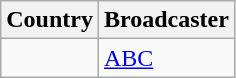<table class="wikitable">
<tr>
<th align=center>Country</th>
<th align=center>Broadcaster</th>
</tr>
<tr>
<td></td>
<td><a href='#'>ABC</a></td>
</tr>
</table>
